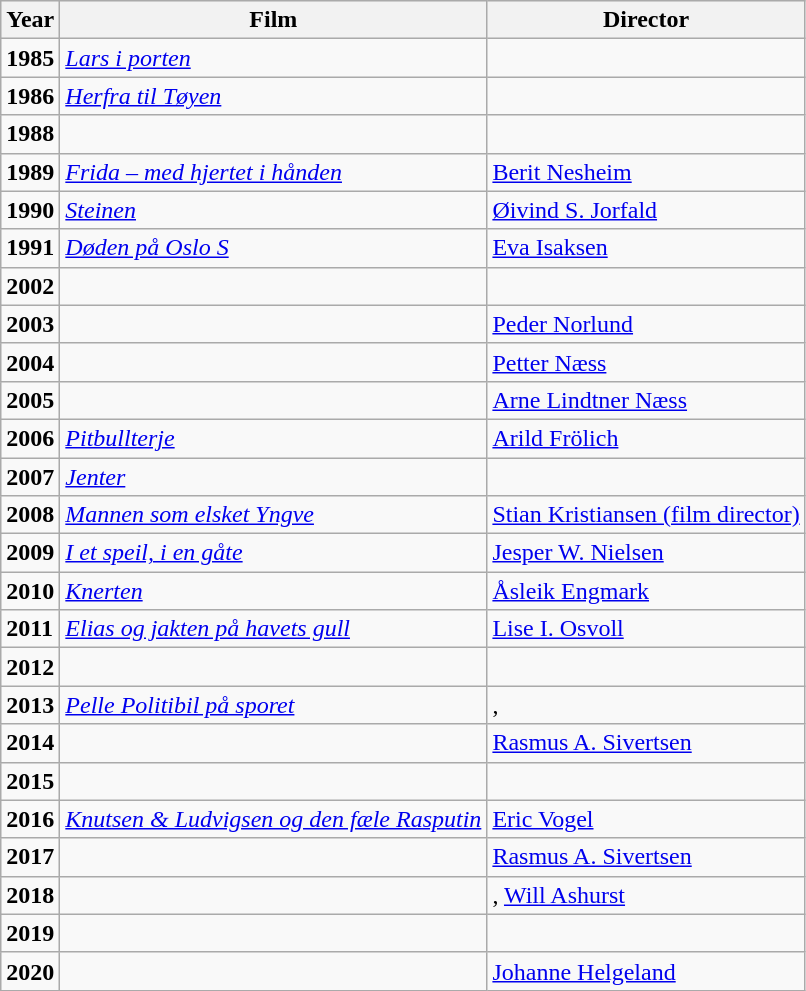<table class="wikitable">
<tr style="background:#EFEFEF">
<th>Year</th>
<th>Film</th>
<th>Director</th>
</tr>
<tr>
<td><strong>1985</strong></td>
<td><em><a href='#'>Lars i porten</a></em></td>
<td></td>
</tr>
<tr>
<td><strong>1986</strong></td>
<td><em><a href='#'>Herfra til Tøyen</a></em></td>
<td></td>
</tr>
<tr>
<td><strong>1988</strong></td>
<td><em></em></td>
<td></td>
</tr>
<tr>
<td><strong>1989</strong></td>
<td><em><a href='#'>Frida – med hjertet i hånden</a></em></td>
<td><a href='#'>Berit Nesheim</a></td>
</tr>
<tr>
<td><strong>1990</strong></td>
<td><em><a href='#'>Steinen</a></em></td>
<td><a href='#'>Øivind S. Jorfald</a></td>
</tr>
<tr>
<td><strong>1991</strong></td>
<td><em><a href='#'>Døden på Oslo S</a></em></td>
<td><a href='#'>Eva Isaksen</a></td>
</tr>
<tr>
<td><strong>2002</strong></td>
<td><em></em></td>
<td></td>
</tr>
<tr>
<td><strong>2003</strong></td>
<td><em></em></td>
<td><a href='#'>Peder Norlund</a></td>
</tr>
<tr>
<td><strong>2004</strong></td>
<td><em></em></td>
<td><a href='#'>Petter Næss</a></td>
</tr>
<tr>
<td><strong>2005</strong></td>
<td><em></em></td>
<td><a href='#'>Arne Lindtner Næss</a></td>
</tr>
<tr>
<td><strong>2006</strong></td>
<td><em><a href='#'>Pitbullterje</a></em></td>
<td><a href='#'>Arild Frölich</a></td>
</tr>
<tr>
<td><strong>2007</strong></td>
<td><em><a href='#'>Jenter</a></em></td>
<td></td>
</tr>
<tr>
<td><strong>2008</strong></td>
<td><em><a href='#'>Mannen som elsket Yngve</a></em></td>
<td><a href='#'>Stian Kristiansen (film director)</a></td>
</tr>
<tr>
<td><strong>2009</strong></td>
<td><em><a href='#'>I et speil, i en gåte</a></em></td>
<td><a href='#'>Jesper W. Nielsen</a></td>
</tr>
<tr>
<td><strong>2010</strong></td>
<td><em><a href='#'>Knerten</a></em></td>
<td><a href='#'>Åsleik Engmark</a></td>
</tr>
<tr>
<td><strong>2011</strong></td>
<td><em><a href='#'>Elias og jakten på havets gull</a></em></td>
<td><a href='#'>Lise I. Osvoll</a></td>
</tr>
<tr>
<td><strong>2012</strong></td>
<td><em></em></td>
<td></td>
</tr>
<tr>
<td><strong>2013</strong></td>
<td><em><a href='#'>Pelle Politibil på sporet</a></em></td>
<td>, </td>
</tr>
<tr>
<td><strong>2014</strong></td>
<td><em></em></td>
<td><a href='#'>Rasmus A. Sivertsen</a></td>
</tr>
<tr>
<td><strong>2015</strong></td>
<td><em></em></td>
<td></td>
</tr>
<tr>
<td><strong>2016</strong></td>
<td><em><a href='#'>Knutsen & Ludvigsen og den fæle Rasputin</a></em></td>
<td><a href='#'>Eric Vogel</a></td>
</tr>
<tr>
<td><strong>2017</strong></td>
<td><em></em></td>
<td><a href='#'>Rasmus A. Sivertsen</a></td>
</tr>
<tr>
<td><strong>2018</strong></td>
<td><em></em></td>
<td>, <a href='#'>Will Ashurst</a></td>
</tr>
<tr>
<td><strong>2019</strong></td>
<td><em></em></td>
<td></td>
</tr>
<tr>
<td><strong>2020</strong></td>
<td><em></em></td>
<td><a href='#'>Johanne Helgeland</a></td>
</tr>
</table>
